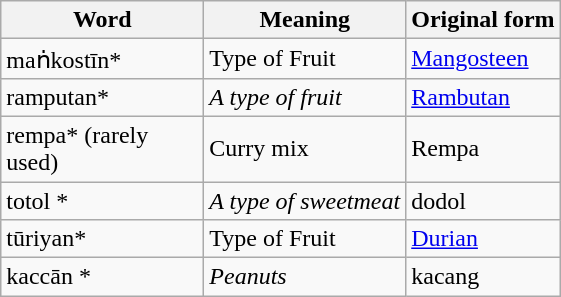<table class="wikitable">
<tr>
<th>Word</th>
<th>Meaning</th>
<th>Original form</th>
</tr>
<tr>
<td style="width:08em">maṅkostīn*</td>
<td>Type of Fruit</td>
<td><a href='#'>Mangosteen</a></td>
</tr>
<tr>
<td>ramputan*</td>
<td><em>A type of fruit</em></td>
<td><a href='#'>Rambutan</a></td>
</tr>
<tr>
<td>rempa* (rarely used)</td>
<td>Curry mix</td>
<td>Rempa</td>
</tr>
<tr>
<td>totol *</td>
<td><em>A type of sweetmeat</em></td>
<td>dodol</td>
</tr>
<tr>
<td>tūriyan*</td>
<td>Type of Fruit</td>
<td><a href='#'>Durian</a></td>
</tr>
<tr>
<td>kaccān *</td>
<td><em>Peanuts</em></td>
<td>kacang</td>
</tr>
</table>
